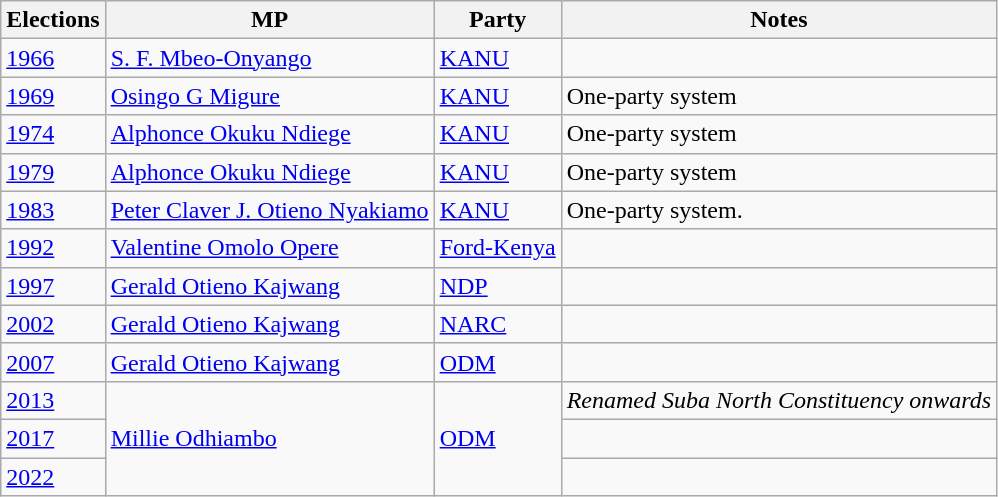<table class="wikitable">
<tr>
<th>Elections</th>
<th>MP </th>
<th>Party</th>
<th>Notes</th>
</tr>
<tr>
<td><a href='#'>1966</a></td>
<td><a href='#'>S. F. Mbeo-Onyango</a></td>
<td><a href='#'>KANU</a></td>
<td></td>
</tr>
<tr>
<td><a href='#'>1969</a></td>
<td><a href='#'>Osingo G Migure</a></td>
<td><a href='#'>KANU</a></td>
<td>One-party system</td>
</tr>
<tr>
<td><a href='#'>1974</a></td>
<td><a href='#'>Alphonce Okuku Ndiege</a></td>
<td><a href='#'>KANU</a></td>
<td>One-party system</td>
</tr>
<tr>
<td><a href='#'>1979</a></td>
<td><a href='#'>Alphonce Okuku Ndiege</a></td>
<td><a href='#'>KANU</a></td>
<td>One-party system</td>
</tr>
<tr>
<td><a href='#'>1983</a></td>
<td><a href='#'>Peter Claver J. Otieno Nyakiamo</a></td>
<td><a href='#'>KANU</a></td>
<td>One-party system.</td>
</tr>
<tr>
<td><a href='#'>1992</a></td>
<td><a href='#'>Valentine Omolo Opere</a></td>
<td><a href='#'>Ford-Kenya</a></td>
<td></td>
</tr>
<tr>
<td><a href='#'>1997</a></td>
<td><a href='#'>Gerald Otieno Kajwang</a></td>
<td><a href='#'>NDP</a></td>
<td></td>
</tr>
<tr>
<td><a href='#'>2002</a></td>
<td><a href='#'>Gerald Otieno Kajwang</a></td>
<td><a href='#'>NARC</a></td>
<td></td>
</tr>
<tr>
<td><a href='#'>2007</a></td>
<td><a href='#'>Gerald Otieno Kajwang</a></td>
<td><a href='#'>ODM</a></td>
<td></td>
</tr>
<tr>
<td><a href='#'>2013</a></td>
<td rowspan="3"><a href='#'>Millie Odhiambo</a></td>
<td rowspan="3"><a href='#'>ODM</a></td>
<td><em> Renamed Suba North Constituency onwards</em></td>
</tr>
<tr>
<td><a href='#'>2017</a></td>
<td></td>
</tr>
<tr>
<td><a href='#'>2022</a></td>
<td></td>
</tr>
</table>
